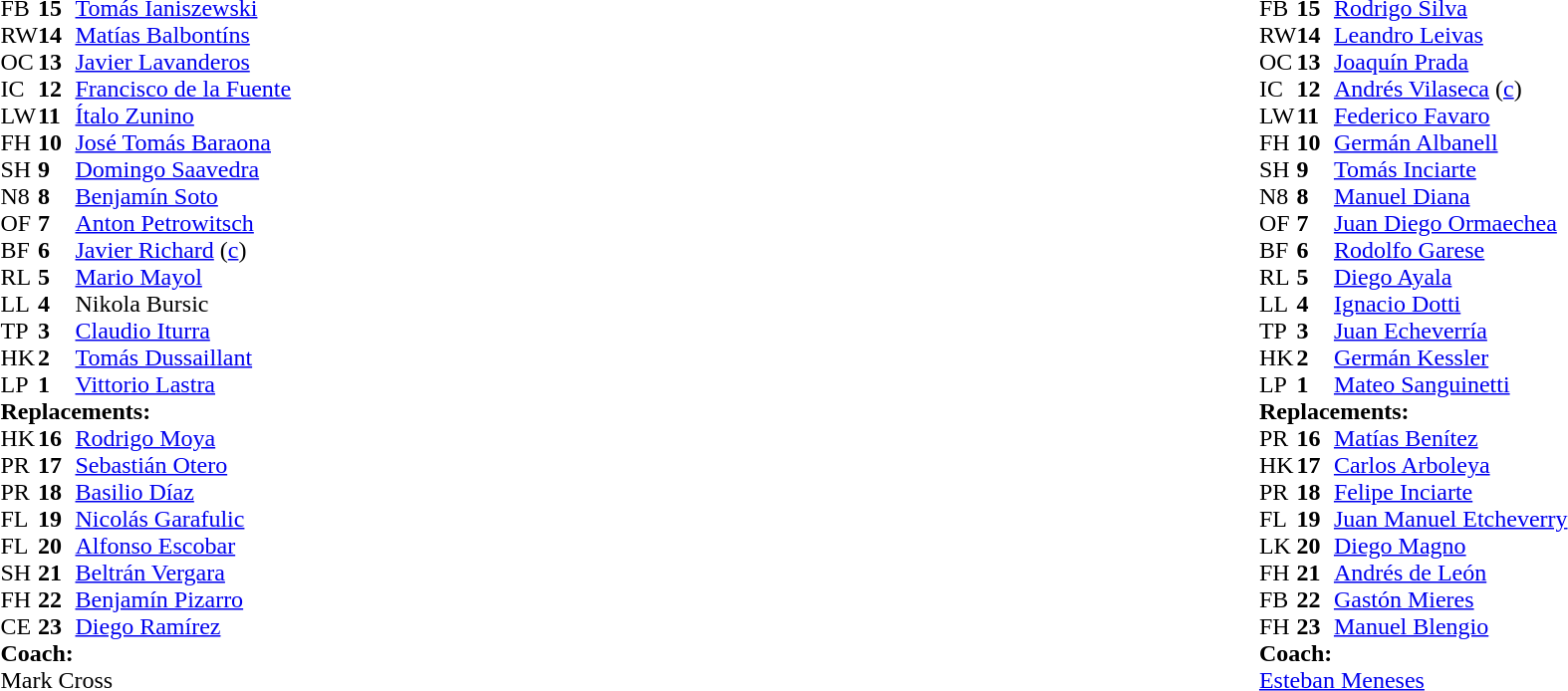<table style="width:100%">
<tr>
<td style="vertical-align:top; width:50%"><br><table cellspacing="0" cellpadding="0">
<tr>
<th width="25"></th>
<th width="25"></th>
</tr>
<tr>
<td>FB</td>
<td><strong>15</strong></td>
<td><a href='#'>Tomás Ianiszewski</a></td>
</tr>
<tr>
<td>RW</td>
<td><strong>14</strong></td>
<td><a href='#'>Matías Balbontíns</a></td>
<td></td>
</tr>
<tr>
<td>OC</td>
<td><strong>13</strong></td>
<td><a href='#'>Javier Lavanderos</a></td>
<td></td>
<td></td>
</tr>
<tr>
<td>IC</td>
<td><strong>12</strong></td>
<td><a href='#'>Francisco de la Fuente</a></td>
<td></td>
</tr>
<tr>
<td>LW</td>
<td><strong>11</strong></td>
<td><a href='#'>Ítalo Zunino</a></td>
</tr>
<tr>
<td>FH</td>
<td><strong>10</strong></td>
<td><a href='#'>José Tomás Baraona</a></td>
<td></td>
<td></td>
</tr>
<tr>
<td>SH</td>
<td><strong>9</strong></td>
<td><a href='#'>Domingo Saavedra</a></td>
<td></td>
<td></td>
</tr>
<tr>
<td>N8</td>
<td><strong>8</strong></td>
<td><a href='#'>Benjamín Soto</a></td>
<td></td>
<td></td>
</tr>
<tr>
<td>OF</td>
<td><strong>7</strong></td>
<td><a href='#'>Anton Petrowitsch</a></td>
</tr>
<tr>
<td>BF</td>
<td><strong>6</strong></td>
<td><a href='#'>Javier Richard</a> (<a href='#'>c</a>)</td>
</tr>
<tr>
<td>RL</td>
<td><strong>5</strong></td>
<td><a href='#'>Mario Mayol</a></td>
<td></td>
<td></td>
</tr>
<tr>
<td>LL</td>
<td><strong>4</strong></td>
<td>Nikola Bursic</td>
</tr>
<tr>
<td>TP</td>
<td><strong>3</strong></td>
<td><a href='#'>Claudio Iturra</a></td>
<td></td>
<td></td>
</tr>
<tr>
<td>HK</td>
<td><strong>2</strong></td>
<td><a href='#'>Tomás Dussaillant</a></td>
<td></td>
<td></td>
</tr>
<tr>
<td>LP</td>
<td><strong>1</strong></td>
<td><a href='#'>Vittorio Lastra</a></td>
<td></td>
<td></td>
</tr>
<tr>
<td colspan=3><strong>Replacements:</strong></td>
</tr>
<tr>
<td>HK</td>
<td><strong>16</strong></td>
<td><a href='#'>Rodrigo Moya</a></td>
<td></td>
<td></td>
</tr>
<tr>
<td>PR</td>
<td><strong>17</strong></td>
<td><a href='#'>Sebastián Otero</a></td>
<td></td>
<td></td>
</tr>
<tr>
<td>PR</td>
<td><strong>18</strong></td>
<td><a href='#'>Basilio Díaz</a></td>
<td></td>
<td></td>
</tr>
<tr>
<td>FL</td>
<td><strong>19</strong></td>
<td><a href='#'>Nicolás Garafulic</a></td>
<td></td>
<td></td>
</tr>
<tr>
<td>FL</td>
<td><strong>20</strong></td>
<td><a href='#'>Alfonso Escobar</a></td>
<td></td>
<td></td>
</tr>
<tr>
<td>SH</td>
<td><strong>21</strong></td>
<td><a href='#'>Beltrán Vergara</a></td>
<td></td>
<td></td>
</tr>
<tr>
<td>FH</td>
<td><strong>22</strong></td>
<td><a href='#'>Benjamín Pizarro</a></td>
<td></td>
<td></td>
</tr>
<tr>
<td>CE</td>
<td><strong>23</strong></td>
<td><a href='#'>Diego Ramírez</a></td>
<td></td>
<td></td>
</tr>
<tr>
<td colspan=3><strong>Coach:</strong></td>
</tr>
<tr>
<td colspan="4"> Mark Cross</td>
</tr>
</table>
</td>
<td style="vertical-align:top"></td>
<td style="vertical-align:top; width:50%"><br><table cellspacing="0" cellpadding="0" style="margin:auto">
<tr>
<th width="25"></th>
<th width="25"></th>
</tr>
<tr>
<td>FB</td>
<td><strong>15</strong></td>
<td><a href='#'>Rodrigo Silva</a></td>
<td></td>
<td></td>
</tr>
<tr>
<td>RW</td>
<td><strong>14</strong></td>
<td><a href='#'>Leandro Leivas</a></td>
</tr>
<tr>
<td>OC</td>
<td><strong>13</strong></td>
<td><a href='#'>Joaquín Prada</a></td>
</tr>
<tr>
<td>IC</td>
<td><strong>12</strong></td>
<td><a href='#'>Andrés Vilaseca</a> (<a href='#'>c</a>)</td>
</tr>
<tr>
<td>LW</td>
<td><strong>11</strong></td>
<td><a href='#'>Federico Favaro</a></td>
<td></td>
<td></td>
</tr>
<tr>
<td>FH</td>
<td><strong>10</strong></td>
<td><a href='#'>Germán Albanell</a></td>
<td></td>
<td></td>
</tr>
<tr>
<td>SH</td>
<td><strong>9</strong></td>
<td><a href='#'>Tomás Inciarte</a></td>
</tr>
<tr>
<td>N8</td>
<td><strong>8</strong></td>
<td><a href='#'>Manuel Diana</a></td>
</tr>
<tr>
<td>OF</td>
<td><strong>7</strong></td>
<td><a href='#'>Juan Diego Ormaechea</a></td>
</tr>
<tr>
<td>BF</td>
<td><strong>6</strong></td>
<td><a href='#'>Rodolfo Garese</a></td>
</tr>
<tr>
<td>RL</td>
<td><strong>5</strong></td>
<td><a href='#'>Diego Ayala</a></td>
<td></td>
<td></td>
</tr>
<tr>
<td>LL</td>
<td><strong>4</strong></td>
<td><a href='#'>Ignacio Dotti</a></td>
<td></td>
<td></td>
</tr>
<tr>
<td>TP</td>
<td><strong>3</strong></td>
<td><a href='#'>Juan Echeverría</a></td>
<td></td>
<td></td>
</tr>
<tr>
<td>HK</td>
<td><strong>2</strong></td>
<td><a href='#'>Germán Kessler</a></td>
<td></td>
<td></td>
</tr>
<tr>
<td>LP</td>
<td><strong>1</strong></td>
<td><a href='#'>Mateo Sanguinetti</a></td>
<td></td>
<td></td>
</tr>
<tr>
<td colspan=3><strong>Replacements:</strong></td>
</tr>
<tr>
<td>PR</td>
<td><strong>16</strong></td>
<td><a href='#'>Matías Benítez</a></td>
<td></td>
<td></td>
</tr>
<tr>
<td>HK</td>
<td><strong>17</strong></td>
<td><a href='#'>Carlos Arboleya</a></td>
<td></td>
<td></td>
</tr>
<tr>
<td>PR</td>
<td><strong>18</strong></td>
<td><a href='#'>Felipe Inciarte</a></td>
<td></td>
<td></td>
</tr>
<tr>
<td>FL</td>
<td><strong>19</strong></td>
<td><a href='#'>Juan Manuel Etcheverry</a></td>
<td></td>
<td></td>
</tr>
<tr>
<td>LK</td>
<td><strong>20</strong></td>
<td><a href='#'>Diego Magno</a></td>
<td></td>
<td></td>
</tr>
<tr>
<td>FH</td>
<td><strong>21</strong></td>
<td><a href='#'>Andrés de León</a></td>
<td></td>
<td></td>
</tr>
<tr>
<td>FB</td>
<td><strong>22</strong></td>
<td><a href='#'>Gastón Mieres</a></td>
<td></td>
<td></td>
</tr>
<tr>
<td>FH</td>
<td><strong>23</strong></td>
<td><a href='#'>Manuel Blengio</a></td>
<td></td>
<td></td>
</tr>
<tr>
<td colspan=3><strong>Coach:</strong></td>
</tr>
<tr>
<td colspan="4"> <a href='#'>Esteban Meneses</a></td>
</tr>
</table>
</td>
</tr>
</table>
